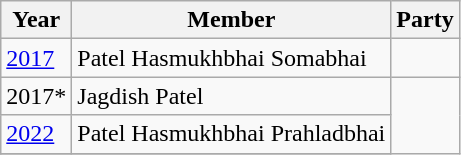<table class="wikitable sortable">
<tr>
<th>Year</th>
<th>Member</th>
<th colspan="2">Party</th>
</tr>
<tr>
<td><a href='#'>2017</a></td>
<td>Patel Hasmukhbhai Somabhai</td>
<td></td>
</tr>
<tr>
<td>2017*</td>
<td>Jagdish Patel</td>
</tr>
<tr>
<td><a href='#'>2022</a></td>
<td>Patel Hasmukhbhai Prahladbhai</td>
</tr>
<tr>
</tr>
</table>
